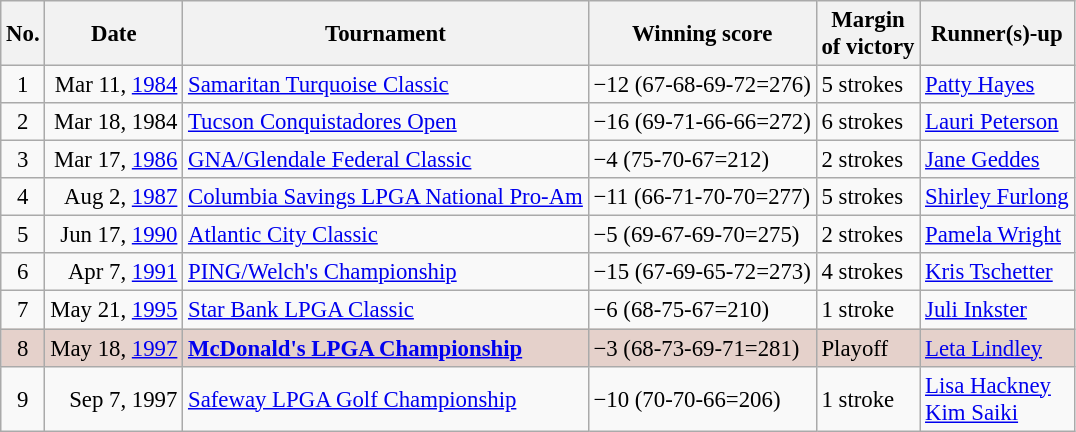<table class="wikitable" style="font-size:95%;">
<tr>
<th>No.</th>
<th>Date</th>
<th>Tournament</th>
<th>Winning score</th>
<th>Margin<br>of victory</th>
<th>Runner(s)-up</th>
</tr>
<tr>
<td align=center>1</td>
<td align=right>Mar 11, <a href='#'>1984</a></td>
<td><a href='#'>Samaritan Turquoise Classic</a></td>
<td>−12 (67-68-69-72=276)</td>
<td>5 strokes</td>
<td> <a href='#'>Patty Hayes</a></td>
</tr>
<tr>
<td align=center>2</td>
<td align=right>Mar 18, 1984</td>
<td><a href='#'>Tucson Conquistadores Open</a></td>
<td>−16 (69-71-66-66=272)</td>
<td>6 strokes</td>
<td> <a href='#'>Lauri Peterson</a></td>
</tr>
<tr>
<td align=center>3</td>
<td align=right>Mar 17, <a href='#'>1986</a></td>
<td><a href='#'>GNA/Glendale Federal Classic</a></td>
<td>−4 (75-70-67=212)</td>
<td>2 strokes</td>
<td> <a href='#'>Jane Geddes</a></td>
</tr>
<tr>
<td align=center>4</td>
<td align=right>Aug 2, <a href='#'>1987</a></td>
<td><a href='#'>Columbia Savings LPGA National Pro-Am</a></td>
<td>−11 (66-71-70-70=277)</td>
<td>5 strokes</td>
<td> <a href='#'>Shirley Furlong</a></td>
</tr>
<tr>
<td align=center>5</td>
<td align=right>Jun 17, <a href='#'>1990</a></td>
<td><a href='#'>Atlantic City Classic</a></td>
<td>−5 (69-67-69-70=275)</td>
<td>2 strokes</td>
<td> <a href='#'>Pamela Wright</a></td>
</tr>
<tr>
<td align=center>6</td>
<td align=right>Apr 7, <a href='#'>1991</a></td>
<td><a href='#'>PING/Welch's Championship</a></td>
<td>−15 (67-69-65-72=273)</td>
<td>4 strokes</td>
<td> <a href='#'>Kris Tschetter</a></td>
</tr>
<tr>
<td align=center>7</td>
<td align=right>May 21, <a href='#'>1995</a></td>
<td><a href='#'>Star Bank LPGA Classic</a></td>
<td>−6 (68-75-67=210)</td>
<td>1 stroke</td>
<td> <a href='#'>Juli Inkster</a></td>
</tr>
<tr style="background:#e5d1cb;">
<td align=center>8</td>
<td align=right>May 18, <a href='#'>1997</a></td>
<td><strong><a href='#'>McDonald's LPGA Championship</a></strong></td>
<td>−3 (68-73-69-71=281)</td>
<td>Playoff</td>
<td> <a href='#'>Leta Lindley</a></td>
</tr>
<tr>
<td align=center>9</td>
<td align=right>Sep 7, 1997</td>
<td><a href='#'>Safeway LPGA Golf Championship</a></td>
<td>−10 (70-70-66=206)</td>
<td>1 stroke</td>
<td> <a href='#'>Lisa Hackney</a><br> <a href='#'>Kim Saiki</a></td>
</tr>
</table>
